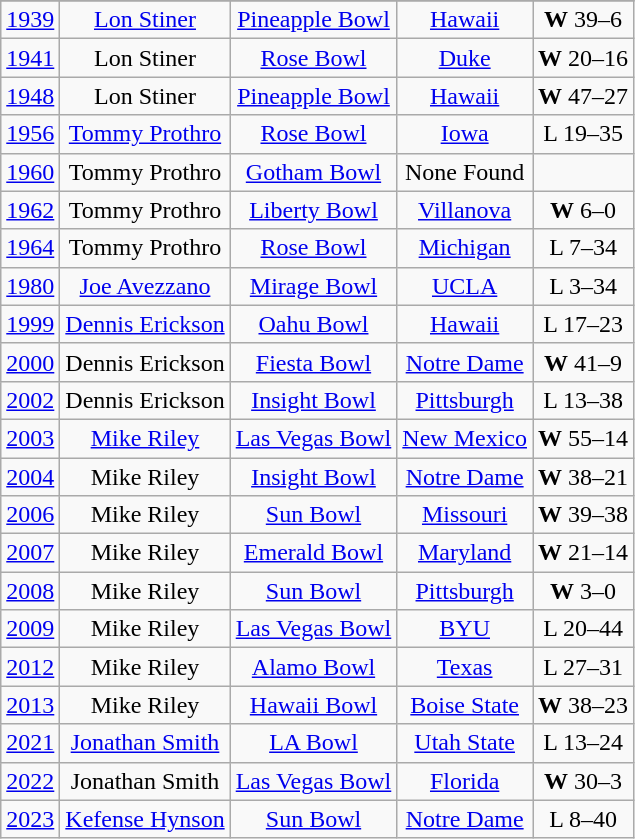<table class="wikitable" style="text-align:center;">
<tr>
</tr>
<tr>
<td><a href='#'>1939</a></td>
<td><a href='#'>Lon Stiner</a></td>
<td><a href='#'>Pineapple Bowl</a></td>
<td><a href='#'>Hawaii</a></td>
<td><strong>W</strong> 39–6</td>
</tr>
<tr>
<td><a href='#'>1941</a></td>
<td>Lon Stiner</td>
<td><a href='#'>Rose Bowl</a></td>
<td><a href='#'>Duke</a></td>
<td><strong>W</strong> 20–16</td>
</tr>
<tr>
<td><a href='#'>1948</a></td>
<td>Lon Stiner</td>
<td><a href='#'>Pineapple Bowl</a></td>
<td><a href='#'>Hawaii</a></td>
<td><strong>W</strong> 47–27</td>
</tr>
<tr>
<td><a href='#'>1956</a></td>
<td><a href='#'>Tommy Prothro</a></td>
<td><a href='#'>Rose Bowl</a></td>
<td><a href='#'>Iowa</a></td>
<td>L 19–35</td>
</tr>
<tr>
<td><a href='#'>1960</a></td>
<td>Tommy Prothro</td>
<td><a href='#'>Gotham Bowl</a></td>
<td>None Found</td>
<td></td>
</tr>
<tr>
<td><a href='#'>1962</a></td>
<td>Tommy Prothro</td>
<td><a href='#'>Liberty Bowl</a></td>
<td><a href='#'>Villanova</a></td>
<td><strong>W</strong> 6–0</td>
</tr>
<tr>
<td><a href='#'>1964</a></td>
<td>Tommy Prothro</td>
<td><a href='#'>Rose Bowl</a></td>
<td><a href='#'>Michigan</a></td>
<td>L 7–34</td>
</tr>
<tr>
<td><a href='#'>1980</a></td>
<td><a href='#'>Joe Avezzano</a></td>
<td><a href='#'>Mirage Bowl</a></td>
<td><a href='#'>UCLA</a></td>
<td>L 3–34</td>
</tr>
<tr>
<td><a href='#'>1999</a></td>
<td><a href='#'>Dennis Erickson</a></td>
<td><a href='#'>Oahu Bowl</a></td>
<td><a href='#'>Hawaii</a></td>
<td>L 17–23</td>
</tr>
<tr>
<td><a href='#'>2000</a></td>
<td>Dennis Erickson</td>
<td><a href='#'>Fiesta Bowl</a></td>
<td><a href='#'>Notre Dame</a></td>
<td><strong>W</strong> 41–9</td>
</tr>
<tr>
<td><a href='#'>2002</a></td>
<td>Dennis Erickson</td>
<td><a href='#'>Insight Bowl</a></td>
<td><a href='#'>Pittsburgh</a></td>
<td>L 13–38</td>
</tr>
<tr>
<td><a href='#'>2003</a></td>
<td><a href='#'>Mike Riley</a></td>
<td><a href='#'>Las Vegas Bowl</a></td>
<td><a href='#'>New Mexico</a></td>
<td><strong>W</strong> 55–14</td>
</tr>
<tr>
<td><a href='#'>2004</a></td>
<td>Mike Riley</td>
<td><a href='#'>Insight Bowl</a></td>
<td><a href='#'>Notre Dame</a></td>
<td><strong>W</strong> 38–21</td>
</tr>
<tr>
<td><a href='#'>2006</a></td>
<td>Mike Riley</td>
<td><a href='#'>Sun Bowl</a></td>
<td><a href='#'>Missouri</a></td>
<td><strong>W</strong> 39–38</td>
</tr>
<tr>
<td><a href='#'>2007</a></td>
<td>Mike Riley</td>
<td><a href='#'>Emerald Bowl</a></td>
<td><a href='#'>Maryland</a></td>
<td><strong>W</strong> 21–14</td>
</tr>
<tr>
<td><a href='#'>2008</a></td>
<td>Mike Riley</td>
<td><a href='#'>Sun Bowl</a></td>
<td><a href='#'>Pittsburgh</a></td>
<td><strong>W</strong> 3–0</td>
</tr>
<tr>
<td><a href='#'>2009</a></td>
<td>Mike Riley</td>
<td><a href='#'>Las Vegas Bowl</a></td>
<td><a href='#'>BYU</a></td>
<td>L 20–44</td>
</tr>
<tr>
<td><a href='#'>2012</a></td>
<td>Mike Riley</td>
<td><a href='#'>Alamo Bowl</a></td>
<td><a href='#'>Texas</a></td>
<td>L 27–31</td>
</tr>
<tr>
<td><a href='#'>2013</a></td>
<td>Mike Riley</td>
<td><a href='#'>Hawaii Bowl</a></td>
<td><a href='#'>Boise State</a></td>
<td><strong>W</strong> 38–23</td>
</tr>
<tr>
<td><a href='#'>2021</a></td>
<td><a href='#'>Jonathan Smith</a></td>
<td><a href='#'>LA Bowl</a></td>
<td><a href='#'>Utah State</a></td>
<td>L 13–24</td>
</tr>
<tr>
<td><a href='#'>2022</a></td>
<td>Jonathan Smith</td>
<td><a href='#'>Las Vegas Bowl</a></td>
<td><a href='#'>Florida</a></td>
<td><strong>W</strong> 30–3</td>
</tr>
<tr>
<td><a href='#'>2023</a></td>
<td><a href='#'>Kefense Hynson</a></td>
<td><a href='#'>Sun Bowl</a></td>
<td><a href='#'>Notre Dame</a></td>
<td>L 8–40</td>
</tr>
</table>
